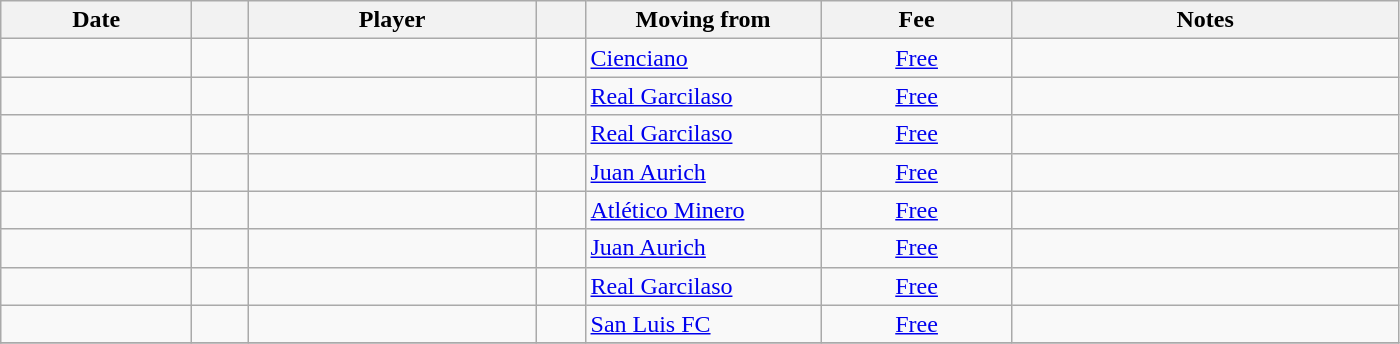<table class="wikitable sortable">
<tr>
<th style="width:120px;">Date</th>
<th style="width:30px;"></th>
<th style="width:185px;">Player</th>
<th style="width:25px;"></th>
<th style="width:150px;">Moving from</th>
<th style="width:120px;" class="unsortable">Fee</th>
<th style="width:250px;" class="unsortable">Notes</th>
</tr>
<tr>
<td></td>
<td align=center></td>
<td> </td>
<td></td>
<td> <a href='#'>Cienciano</a></td>
<td align=center><a href='#'>Free</a></td>
<td align=center></td>
</tr>
<tr>
<td></td>
<td align=center></td>
<td> </td>
<td></td>
<td> <a href='#'>Real Garcilaso</a></td>
<td align=center><a href='#'>Free</a></td>
<td align=center></td>
</tr>
<tr>
<td></td>
<td align=center></td>
<td> </td>
<td></td>
<td> <a href='#'>Real Garcilaso</a></td>
<td align=center><a href='#'>Free</a></td>
<td align=center></td>
</tr>
<tr>
<td></td>
<td align=center></td>
<td> </td>
<td></td>
<td> <a href='#'>Juan Aurich</a></td>
<td align=center><a href='#'>Free</a></td>
<td align=center></td>
</tr>
<tr>
<td></td>
<td align=center></td>
<td> </td>
<td></td>
<td> <a href='#'>Atlético Minero</a></td>
<td align=center><a href='#'>Free</a></td>
<td align=center></td>
</tr>
<tr>
<td></td>
<td align=center></td>
<td> </td>
<td></td>
<td> <a href='#'>Juan Aurich</a></td>
<td align=center><a href='#'>Free</a></td>
<td align=center></td>
</tr>
<tr>
<td></td>
<td align=center></td>
<td> </td>
<td></td>
<td> <a href='#'>Real Garcilaso</a></td>
<td align=center><a href='#'>Free</a></td>
<td align=center></td>
</tr>
<tr>
<td></td>
<td align=center></td>
<td> </td>
<td></td>
<td> <a href='#'>San Luis FC</a></td>
<td align=center><a href='#'>Free</a></td>
<td align=center></td>
</tr>
<tr>
</tr>
</table>
